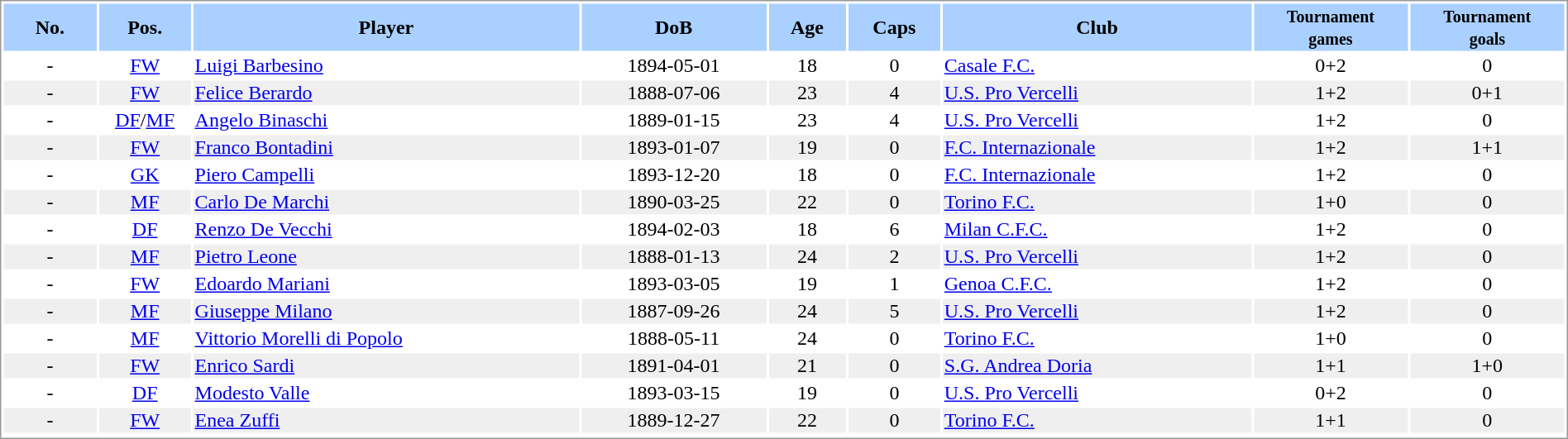<table border="0" width="100%" style="border: 1px solid #999; background-color:#FFFFFF; text-align:center">
<tr align="center" bgcolor="#AAD0FF">
<th width=6%>No.</th>
<th width=6%>Pos.</th>
<th width=25%>Player</th>
<th width=12%>DoB</th>
<th width=5%>Age</th>
<th width=6%>Caps</th>
<th width=20%>Club</th>
<th width=10%><small>Tournament<br>games</small></th>
<th width=10%><small>Tournament<br>goals</small></th>
</tr>
<tr>
<td>-</td>
<td><a href='#'>FW</a></td>
<td align="left"><a href='#'>Luigi Barbesino</a></td>
<td>1894-05-01</td>
<td>18</td>
<td>0</td>
<td align="left"> <a href='#'>Casale F.C.</a></td>
<td>0+2</td>
<td>0</td>
</tr>
<tr bgcolor="#EFEFEF">
<td>-</td>
<td><a href='#'>FW</a></td>
<td align="left"><a href='#'>Felice Berardo</a></td>
<td>1888-07-06</td>
<td>23</td>
<td>4</td>
<td align="left"> <a href='#'>U.S. Pro Vercelli</a></td>
<td>1+2</td>
<td>0+1</td>
</tr>
<tr>
<td>-</td>
<td><a href='#'>DF</a>/<a href='#'>MF</a></td>
<td align="left"><a href='#'>Angelo Binaschi</a></td>
<td>1889-01-15</td>
<td>23</td>
<td>4</td>
<td align="left"> <a href='#'>U.S. Pro Vercelli</a></td>
<td>1+2</td>
<td>0</td>
</tr>
<tr bgcolor="#EFEFEF">
<td>-</td>
<td><a href='#'>FW</a></td>
<td align="left"><a href='#'>Franco Bontadini</a></td>
<td>1893-01-07</td>
<td>19</td>
<td>0</td>
<td align="left"> <a href='#'>F.C. Internazionale</a></td>
<td>1+2</td>
<td>1+1</td>
</tr>
<tr>
<td>-</td>
<td><a href='#'>GK</a></td>
<td align="left"><a href='#'>Piero Campelli</a></td>
<td>1893-12-20</td>
<td>18</td>
<td>0</td>
<td align="left"> <a href='#'>F.C. Internazionale</a></td>
<td>1+2</td>
<td>0</td>
</tr>
<tr bgcolor="#EFEFEF">
<td>-</td>
<td><a href='#'>MF</a></td>
<td align="left"><a href='#'>Carlo De Marchi</a></td>
<td>1890-03-25</td>
<td>22</td>
<td>0</td>
<td align="left"> <a href='#'>Torino F.C.</a></td>
<td>1+0</td>
<td>0</td>
</tr>
<tr>
<td>-</td>
<td><a href='#'>DF</a></td>
<td align="left"><a href='#'>Renzo De Vecchi</a></td>
<td>1894-02-03</td>
<td>18</td>
<td>6</td>
<td align="left"> <a href='#'>Milan C.F.C.</a></td>
<td>1+2</td>
<td>0</td>
</tr>
<tr bgcolor="#EFEFEF">
<td>-</td>
<td><a href='#'>MF</a></td>
<td align="left"><a href='#'>Pietro Leone</a></td>
<td>1888-01-13</td>
<td>24</td>
<td>2</td>
<td align="left"> <a href='#'>U.S. Pro Vercelli</a></td>
<td>1+2</td>
<td>0</td>
</tr>
<tr>
<td>-</td>
<td><a href='#'>FW</a></td>
<td align="left"><a href='#'>Edoardo Mariani</a></td>
<td>1893-03-05</td>
<td>19</td>
<td>1</td>
<td align="left"> <a href='#'>Genoa C.F.C.</a></td>
<td>1+2</td>
<td>0</td>
</tr>
<tr bgcolor="#EFEFEF">
<td>-</td>
<td><a href='#'>MF</a></td>
<td align="left"><a href='#'>Giuseppe Milano</a></td>
<td>1887-09-26</td>
<td>24</td>
<td>5</td>
<td align="left"> <a href='#'>U.S. Pro Vercelli</a></td>
<td>1+2</td>
<td>0</td>
</tr>
<tr>
<td>-</td>
<td><a href='#'>MF</a></td>
<td align="left"><a href='#'>Vittorio Morelli di Popolo</a></td>
<td>1888-05-11</td>
<td>24</td>
<td>0</td>
<td align="left"> <a href='#'>Torino F.C.</a></td>
<td>1+0</td>
<td>0</td>
</tr>
<tr bgcolor="#EFEFEF">
<td>-</td>
<td><a href='#'>FW</a></td>
<td align="left"><a href='#'>Enrico Sardi</a></td>
<td>1891-04-01</td>
<td>21</td>
<td>0</td>
<td align="left"> <a href='#'>S.G. Andrea Doria</a></td>
<td>1+1</td>
<td>1+0</td>
</tr>
<tr>
<td>-</td>
<td><a href='#'>DF</a></td>
<td align="left"><a href='#'>Modesto Valle</a></td>
<td>1893-03-15</td>
<td>19</td>
<td>0</td>
<td align="left"> <a href='#'>U.S. Pro Vercelli</a></td>
<td>0+2</td>
<td>0</td>
</tr>
<tr bgcolor="#EFEFEF">
<td>-</td>
<td><a href='#'>FW</a></td>
<td align="left"><a href='#'>Enea Zuffi</a></td>
<td>1889-12-27</td>
<td>22</td>
<td>0</td>
<td align="left"> <a href='#'>Torino F.C.</a></td>
<td>1+1</td>
<td>0</td>
</tr>
<tr>
</tr>
</table>
